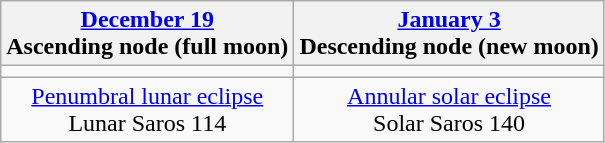<table class="wikitable">
<tr>
<th><a href='#'>December 19</a><br>Ascending node (full moon)</th>
<th><a href='#'>January 3</a><br>Descending node (new moon)</th>
</tr>
<tr>
<td></td>
<td></td>
</tr>
<tr align=center>
<td><a href='#'>Penumbral lunar eclipse</a><br>Lunar Saros 114</td>
<td><a href='#'>Annular solar eclipse</a><br>Solar Saros 140</td>
</tr>
</table>
